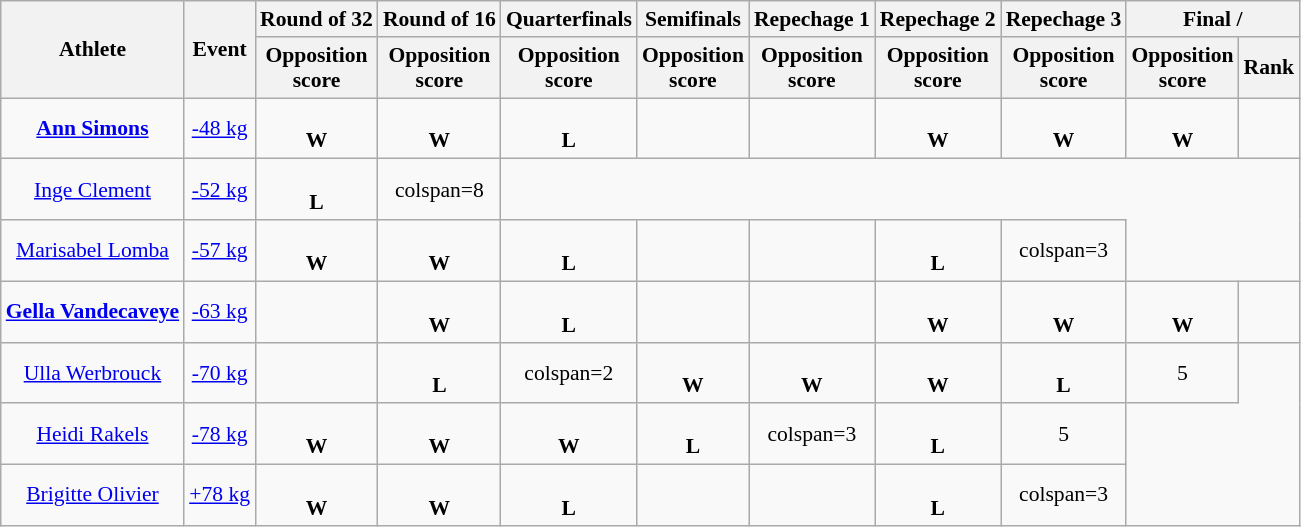<table class=wikitable style="font-size:90%">
<tr>
<th rowspan=2>Athlete</th>
<th rowspan=2>Event</th>
<th>Round of 32</th>
<th>Round of 16</th>
<th>Quarterfinals</th>
<th>Semifinals</th>
<th>Repechage 1</th>
<th>Repechage 2</th>
<th>Repechage 3</th>
<th colspan=2>Final / </th>
</tr>
<tr>
<th>Opposition<br> score</th>
<th>Opposition<br> score</th>
<th>Opposition<br> score</th>
<th>Opposition<br> score</th>
<th>Opposition<br> score</th>
<th>Opposition<br> score</th>
<th>Opposition<br> score</th>
<th>Opposition<br> score</th>
<th>Rank</th>
</tr>
<tr align=center>
<td><strong><a href='#'>Ann Simons</a></strong></td>
<td><a href='#'>-48 kg</a></td>
<td> <br> <strong>W</strong></td>
<td> <br> <strong>W</strong></td>
<td> <br> <strong>L</strong></td>
<td></td>
<td></td>
<td> <br> <strong>W</strong></td>
<td> <br> <strong>W</strong></td>
<td> <br> <strong>W</strong></td>
<td></td>
</tr>
<tr align=center>
<td><a href='#'>Inge Clement</a></td>
<td><a href='#'>-52 kg</a></td>
<td> <br> <strong>L</strong></td>
<td>colspan=8 </td>
</tr>
<tr align=center>
<td><a href='#'>Marisabel Lomba</a></td>
<td><a href='#'>-57 kg</a></td>
<td> <br> <strong>W</strong></td>
<td> <br> <strong>W</strong></td>
<td> <br> <strong>L</strong></td>
<td></td>
<td></td>
<td> <br> <strong>L</strong></td>
<td>colspan=3 </td>
</tr>
<tr align=center>
<td><strong><a href='#'>Gella Vandecaveye</a></strong></td>
<td><a href='#'>-63 kg</a></td>
<td></td>
<td> <br> <strong>W</strong></td>
<td> <br> <strong>L</strong></td>
<td></td>
<td></td>
<td> <br> <strong>W</strong></td>
<td> <br> <strong>W</strong></td>
<td> <br> <strong>W</strong></td>
<td></td>
</tr>
<tr align=center>
<td><a href='#'>Ulla Werbrouck</a></td>
<td><a href='#'>-70 kg</a></td>
<td></td>
<td> <br> <strong>L</strong></td>
<td>colspan=2 </td>
<td> <br> <strong>W</strong></td>
<td> <br> <strong>W</strong></td>
<td> <br> <strong>W</strong></td>
<td> <br> <strong>L</strong></td>
<td>5</td>
</tr>
<tr align=center>
<td><a href='#'>Heidi Rakels</a></td>
<td><a href='#'>-78 kg</a></td>
<td> <br> <strong>W</strong></td>
<td> <br> <strong>W</strong></td>
<td> <br> <strong>W</strong></td>
<td> <br> <strong>L</strong></td>
<td>colspan=3 </td>
<td> <br> <strong>L</strong></td>
<td>5</td>
</tr>
<tr align=center>
<td><a href='#'>Brigitte Olivier</a></td>
<td><a href='#'>+78 kg</a></td>
<td> <br> <strong>W</strong></td>
<td> <br> <strong>W</strong></td>
<td> <br> <strong>L</strong></td>
<td></td>
<td></td>
<td> <br> <strong>L</strong></td>
<td>colspan=3 </td>
</tr>
</table>
